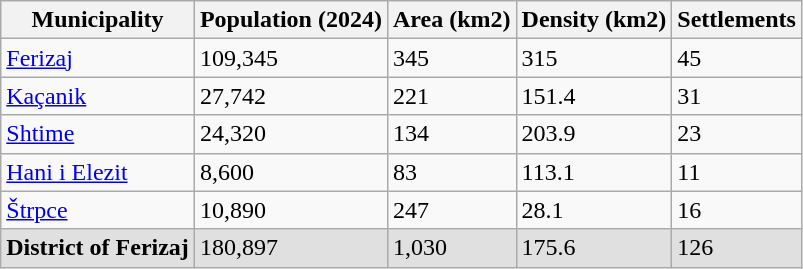<table class="wikitable sortable">
<tr>
<th>Municipality</th>
<th>Population (2024)</th>
<th>Area (km2)</th>
<th>Density (km2)</th>
<th>Settlements</th>
</tr>
<tr>
<td><a href='#'>Ferizaj</a></td>
<td>109,345</td>
<td>345</td>
<td>315</td>
<td>45</td>
</tr>
<tr>
<td><a href='#'>Kaçanik</a></td>
<td>27,742</td>
<td>221</td>
<td>151.4</td>
<td>31</td>
</tr>
<tr>
<td><a href='#'>Shtime</a></td>
<td>24,320</td>
<td>134</td>
<td>203.9</td>
<td>23</td>
</tr>
<tr>
<td><a href='#'>Hani i Elezit</a></td>
<td>8,600</td>
<td>83</td>
<td>113.1</td>
<td>11</td>
</tr>
<tr>
<td><a href='#'>Štrpce</a></td>
<td>10,890</td>
<td>247</td>
<td>28.1</td>
<td>16</td>
</tr>
<tr class="sortbottom" bgcolor="#e0e0e0">
<td><strong>District of Ferizaj</strong></td>
<td>180,897</td>
<td>1,030</td>
<td>175.6</td>
<td>126</td>
</tr>
</table>
